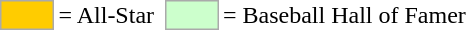<table>
<tr>
<td style="background-color:#FFCC00; border:1px solid #aaaaaa; width:2em;"></td>
<td>= All-Star</td>
<td></td>
<td style="background-color:#CCFFCC; border:1px solid #aaaaaa; width:2em;"></td>
<td>= Baseball Hall of Famer</td>
</tr>
</table>
